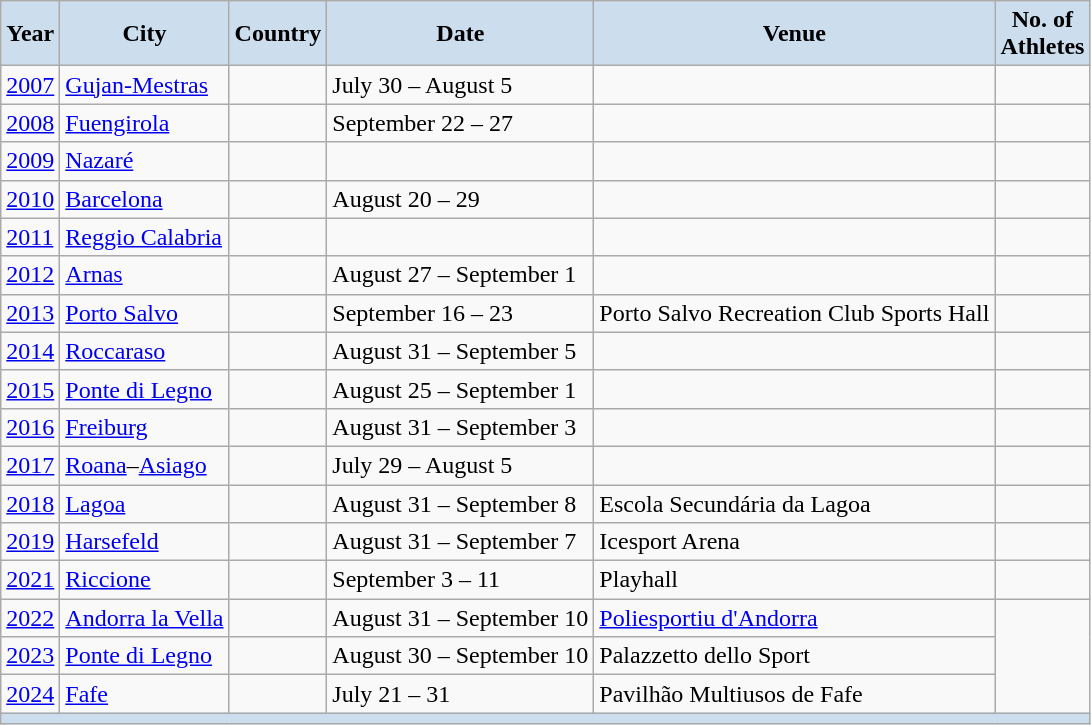<table class="wikitable" align="center">
<tr>
<th style="background-color: #CCDDEE;">Year</th>
<th style="background-color: #CCDDEE;">City</th>
<th style="background-color: #CCDDEE;">Country</th>
<th style="background-color: #CCDDEE;">Date</th>
<th style="background-color: #CCDDEE;">Venue</th>
<th style="background-color: #CCDDEE;">No. of<br>Athletes</th>
</tr>
<tr>
<td><a href='#'>2007</a></td>
<td><a href='#'>Gujan-Mestras</a></td>
<td></td>
<td>July 30 – August 5</td>
<td></td>
<td></td>
</tr>
<tr>
<td><a href='#'>2008</a></td>
<td><a href='#'>Fuengirola</a></td>
<td></td>
<td>September 22 – 27</td>
<td></td>
<td></td>
</tr>
<tr>
<td><a href='#'>2009</a></td>
<td><a href='#'>Nazaré</a></td>
<td></td>
<td></td>
<td></td>
<td></td>
</tr>
<tr>
<td><a href='#'>2010</a></td>
<td><a href='#'>Barcelona</a></td>
<td></td>
<td>August 20 – 29</td>
<td></td>
<td></td>
</tr>
<tr>
<td><a href='#'>2011</a></td>
<td><a href='#'>Reggio Calabria</a></td>
<td></td>
<td></td>
<td></td>
<td></td>
</tr>
<tr>
<td><a href='#'>2012</a></td>
<td><a href='#'>Arnas</a></td>
<td></td>
<td>August 27 – September 1</td>
<td></td>
<td></td>
</tr>
<tr>
<td><a href='#'>2013</a></td>
<td><a href='#'>Porto Salvo</a></td>
<td></td>
<td>September 16 – 23</td>
<td>Porto Salvo Recreation Club Sports Hall</td>
<td></td>
</tr>
<tr>
<td><a href='#'>2014</a></td>
<td><a href='#'>Roccaraso</a></td>
<td></td>
<td>August 31 – September 5</td>
<td></td>
<td></td>
</tr>
<tr>
<td><a href='#'>2015</a></td>
<td><a href='#'>Ponte di Legno</a></td>
<td></td>
<td>August 25 – September 1</td>
<td></td>
<td></td>
</tr>
<tr>
<td><a href='#'>2016</a></td>
<td><a href='#'>Freiburg</a></td>
<td></td>
<td>August 31 – September 3</td>
<td></td>
<td></td>
</tr>
<tr>
<td><a href='#'>2017</a></td>
<td><a href='#'>Roana</a>–<a href='#'>Asiago</a></td>
<td></td>
<td>July 29 – August 5</td>
<td></td>
<td></td>
</tr>
<tr>
<td><a href='#'>2018</a></td>
<td><a href='#'>Lagoa</a></td>
<td></td>
<td>August 31 – September 8</td>
<td>Escola Secundária da Lagoa</td>
<td></td>
</tr>
<tr>
<td><a href='#'>2019</a></td>
<td><a href='#'>Harsefeld</a></td>
<td></td>
<td>August 31 – September 7</td>
<td>Icesport Arena</td>
<td></td>
</tr>
<tr>
<td><a href='#'>2021</a></td>
<td><a href='#'>Riccione</a></td>
<td></td>
<td>September 3 – 11</td>
<td>Playhall</td>
<td></td>
</tr>
<tr>
<td><a href='#'>2022</a></td>
<td><a href='#'>Andorra la Vella</a></td>
<td></td>
<td>August 31 – September 10</td>
<td><a href='#'>Poliesportiu d'Andorra</a></td>
</tr>
<tr>
<td><a href='#'>2023</a></td>
<td><a href='#'>Ponte di Legno</a></td>
<td></td>
<td>August 30 – September 10</td>
<td>Palazzetto dello Sport</td>
</tr>
<tr>
<td><a href='#'>2024</a></td>
<td><a href='#'>Fafe</a></td>
<td></td>
<td>July 21 – 31</td>
<td>Pavilhão Multiusos de Fafe</td>
</tr>
<tr bgcolor=CCDDEE>
<td colspan=8></td>
</tr>
</table>
